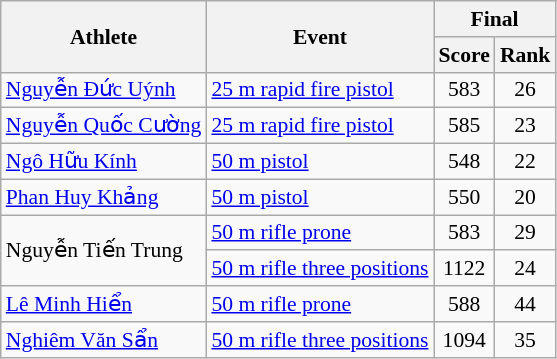<table class="wikitable" style="font-size:90%">
<tr>
<th rowspan="2">Athlete</th>
<th rowspan="2">Event</th>
<th colspan="2">Final</th>
</tr>
<tr>
<th>Score</th>
<th>Rank</th>
</tr>
<tr>
<td><a href='#'>Nguyễn Đức Uýnh</a></td>
<td><a href='#'>25 m rapid fire pistol</a></td>
<td align="center">583</td>
<td align="center">26</td>
</tr>
<tr>
<td><a href='#'>Nguyễn Quốc Cường</a></td>
<td><a href='#'>25 m rapid fire pistol</a></td>
<td align="center">585</td>
<td align="center">23</td>
</tr>
<tr>
<td><a href='#'>Ngô Hữu Kính</a></td>
<td><a href='#'>50 m pistol</a></td>
<td align="center">548</td>
<td align="center">22</td>
</tr>
<tr>
<td><a href='#'>Phan Huy Khảng</a></td>
<td><a href='#'>50 m pistol</a></td>
<td align="center">550</td>
<td align="center">20</td>
</tr>
<tr>
<td rowspan=2>Nguyễn Tiến Trung</td>
<td><a href='#'>50 m rifle prone</a></td>
<td align="center">583</td>
<td align="center">29</td>
</tr>
<tr>
<td><a href='#'>50 m rifle three positions</a></td>
<td align="center">1122</td>
<td align="center">24</td>
</tr>
<tr>
<td><a href='#'>Lê Minh Hiển</a></td>
<td><a href='#'>50 m rifle prone</a></td>
<td align="center">588</td>
<td align="center">44</td>
</tr>
<tr>
<td><a href='#'>Nghiêm Văn Sẩn</a></td>
<td><a href='#'>50 m rifle three positions</a></td>
<td align="center">1094</td>
<td align="center">35</td>
</tr>
</table>
